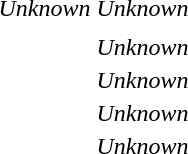<table>
<tr style="vertical-align:top;" style="background:#dfdfdf;">
</tr>
<tr style="vertical-align:center;">
<th scope=row style="text-align:left"></th>
<td></td>
<td><em>Unknown</em></td>
<td><em>Unknown</em></td>
</tr>
<tr style="vertical-align:top;">
<th scope=row style="text-align:left"></th>
<td></td>
<td></td>
<td></td>
</tr>
<tr style="vertical-align:top;">
<th scope=row style="text-align:left"></th>
<td></td>
<td></td>
<td><em>Unknown</em></td>
</tr>
<tr style="vertical-align:top;">
<th scope=row style="text-align:left"></th>
<td></td>
<td></td>
<td><em>Unknown</em></td>
</tr>
<tr style="vertical-align:top;">
<th scope=row style="text-align:left"></th>
<td></td>
<td></td>
<td><em>Unknown</em></td>
</tr>
<tr style="vertical-align:top;">
<th scope=row style="text-align:left"></th>
<td></td>
<td></td>
<td><em>Unknown</em></td>
</tr>
</table>
